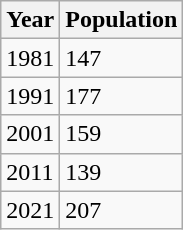<table class="wikitable">
<tr>
<th>Year</th>
<th>Population</th>
</tr>
<tr>
<td>1981</td>
<td>147</td>
</tr>
<tr>
<td>1991</td>
<td>177</td>
</tr>
<tr>
<td>2001</td>
<td>159</td>
</tr>
<tr>
<td>2011</td>
<td>139</td>
</tr>
<tr>
<td>2021</td>
<td>207</td>
</tr>
</table>
